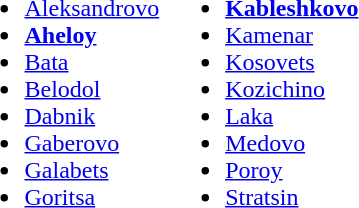<table>
<tr>
<td valign="top"><br><ul><li><a href='#'>Aleksandrovo</a></li><li><strong><a href='#'>Aheloy</a></strong></li><li><a href='#'>Bata</a></li><li><a href='#'>Belodol</a></li><li><a href='#'>Dabnik</a></li><li><a href='#'>Gaberovo</a></li><li><a href='#'>Galabets</a></li><li><a href='#'>Goritsa</a></li></ul></td>
<td valign="top"><br><ul><li><strong><a href='#'>Kableshkovo</a></strong></li><li><a href='#'>Kamenar</a></li><li><a href='#'>Kosovets</a></li><li><a href='#'>Kozichino</a></li><li><a href='#'>Laka</a></li><li><a href='#'>Medovo</a></li><li><a href='#'>Poroy</a></li><li><a href='#'>Stratsin</a></li></ul></td>
</tr>
</table>
